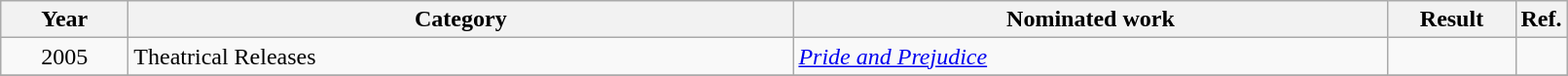<table class=wikitable>
<tr>
<th scope="col" style="width:5em;">Year</th>
<th scope="col" style="width:28em;">Category</th>
<th scope="col" style="width:25em;">Nominated work</th>
<th scope="col" style="width:5em;">Result</th>
<th>Ref.</th>
</tr>
<tr>
<td style="text-align:center;">2005</td>
<td>Theatrical Releases</td>
<td><em><a href='#'>Pride and Prejudice</a></em></td>
<td></td>
<td align="center"></td>
</tr>
<tr>
</tr>
</table>
